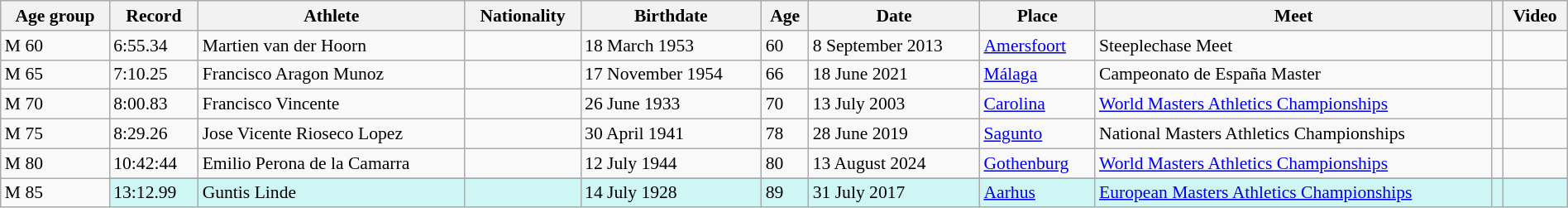<table class="wikitable" style="font-size:90%; width: 100%;">
<tr>
<th>Age group</th>
<th>Record</th>
<th>Athlete</th>
<th>Nationality</th>
<th>Birthdate</th>
<th>Age</th>
<th>Date</th>
<th>Place</th>
<th>Meet</th>
<th></th>
<th>Video</th>
</tr>
<tr>
<td>M 60</td>
<td>6:55.34</td>
<td>Martien van der Hoorn</td>
<td></td>
<td>18 March 1953</td>
<td>60</td>
<td>8 September 2013</td>
<td><a href='#'>Amersfoort</a> </td>
<td>Steeplechase Meet</td>
<td></td>
<td></td>
</tr>
<tr>
<td>M 65</td>
<td>7:10.25</td>
<td>Francisco Aragon Munoz</td>
<td></td>
<td>17 November 1954</td>
<td>66</td>
<td>18 June 2021</td>
<td><a href='#'>Málaga</a> </td>
<td>Campeonato de España Master</td>
<td></td>
<td></td>
</tr>
<tr>
<td>M 70</td>
<td>8:00.83</td>
<td>Francisco Vincente</td>
<td></td>
<td>26 June 1933</td>
<td>70</td>
<td>13 July 2003</td>
<td><a href='#'>Carolina</a> </td>
<td><a href='#'>World Masters Athletics Championships</a></td>
<td></td>
<td></td>
</tr>
<tr>
<td>M 75</td>
<td>8:29.26</td>
<td>Jose Vicente Rioseco Lopez</td>
<td></td>
<td>30 April 1941</td>
<td>78</td>
<td>28 June 2019</td>
<td><a href='#'>Sagunto</a> </td>
<td>National Masters Athletics Championships</td>
<td></td>
<td></td>
</tr>
<tr>
<td>M 80</td>
<td>10:42:44</td>
<td>Emilio Perona de la Camarra</td>
<td></td>
<td>12 July 1944</td>
<td>80</td>
<td>13 August 2024</td>
<td><a href='#'>Gothenburg</a> </td>
<td><a href='#'>World Masters Athletics Championships</a></td>
<td></td>
<td></td>
</tr>
<tr>
<td rowspan=2>M 85</td>
</tr>
<tr style="background:#cef6f5;">
<td>13:12.99</td>
<td>Guntis Linde</td>
<td></td>
<td>14 July 1928</td>
<td>89</td>
<td>31 July 2017</td>
<td><a href='#'>Aarhus</a> </td>
<td><a href='#'>European Masters Athletics Championships</a></td>
<td></td>
<td></td>
</tr>
</table>
